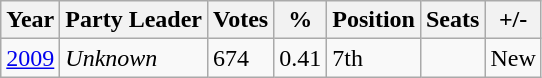<table class="wikitable">
<tr>
<th>Year</th>
<th>Party Leader</th>
<th>Votes</th>
<th>%</th>
<th>Position</th>
<th>Seats</th>
<th>+/-</th>
</tr>
<tr>
<td><a href='#'>2009</a></td>
<td><em>Unknown</em></td>
<td>674</td>
<td>0.41</td>
<td> 7th</td>
<td></td>
<td>New</td>
</tr>
</table>
